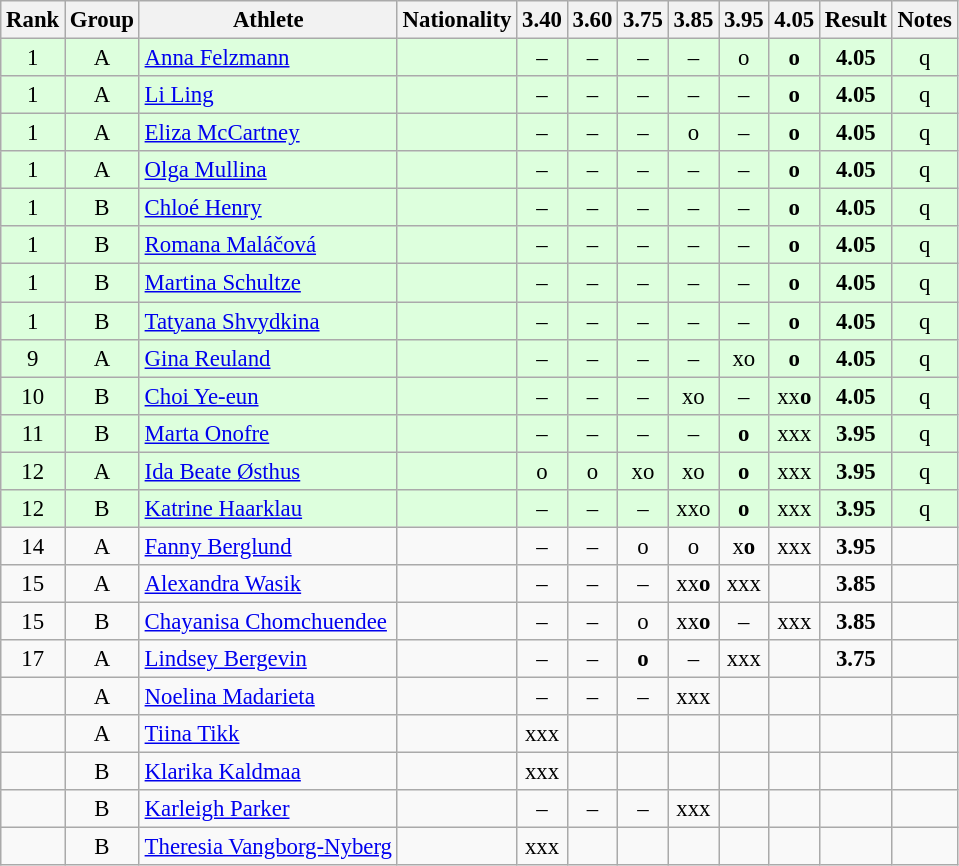<table class="wikitable sortable" style="text-align:center;font-size:95%">
<tr>
<th>Rank</th>
<th>Group</th>
<th>Athlete</th>
<th>Nationality</th>
<th>3.40</th>
<th>3.60</th>
<th>3.75</th>
<th>3.85</th>
<th>3.95</th>
<th>4.05</th>
<th>Result</th>
<th>Notes</th>
</tr>
<tr bgcolor=ddffdd>
<td>1</td>
<td>A</td>
<td align="left"><a href='#'>Anna Felzmann</a></td>
<td align=left></td>
<td>–</td>
<td>–</td>
<td>–</td>
<td>–</td>
<td>o</td>
<td><strong>o</strong></td>
<td><strong>4.05</strong></td>
<td>q</td>
</tr>
<tr bgcolor=ddffdd>
<td>1</td>
<td>A</td>
<td align="left"><a href='#'>Li Ling</a></td>
<td align=left></td>
<td>–</td>
<td>–</td>
<td>–</td>
<td>–</td>
<td>–</td>
<td><strong>o</strong></td>
<td><strong>4.05</strong></td>
<td>q</td>
</tr>
<tr bgcolor=ddffdd>
<td>1</td>
<td>A</td>
<td align="left"><a href='#'>Eliza McCartney</a></td>
<td align=left></td>
<td>–</td>
<td>–</td>
<td>–</td>
<td>o</td>
<td>–</td>
<td><strong>o</strong></td>
<td><strong>4.05</strong></td>
<td>q</td>
</tr>
<tr bgcolor=ddffdd>
<td>1</td>
<td>A</td>
<td align="left"><a href='#'>Olga Mullina</a></td>
<td align=left></td>
<td>–</td>
<td>–</td>
<td>–</td>
<td>–</td>
<td>–</td>
<td><strong>o</strong></td>
<td><strong>4.05</strong></td>
<td>q</td>
</tr>
<tr bgcolor=ddffdd>
<td>1</td>
<td>B</td>
<td align="left"><a href='#'>Chloé Henry</a></td>
<td align=left></td>
<td>–</td>
<td>–</td>
<td>–</td>
<td>–</td>
<td>–</td>
<td><strong>o</strong></td>
<td><strong>4.05</strong></td>
<td>q</td>
</tr>
<tr bgcolor=ddffdd>
<td>1</td>
<td>B</td>
<td align="left"><a href='#'>Romana Maláčová</a></td>
<td align=left></td>
<td>–</td>
<td>–</td>
<td>–</td>
<td>–</td>
<td>–</td>
<td><strong>o</strong></td>
<td><strong>4.05</strong></td>
<td>q</td>
</tr>
<tr bgcolor=ddffdd>
<td>1</td>
<td>B</td>
<td align="left"><a href='#'>Martina Schultze</a></td>
<td align=left></td>
<td>–</td>
<td>–</td>
<td>–</td>
<td>–</td>
<td>–</td>
<td><strong>o</strong></td>
<td><strong>4.05</strong></td>
<td>q</td>
</tr>
<tr bgcolor=ddffdd>
<td>1</td>
<td>B</td>
<td align="left"><a href='#'>Tatyana Shvydkina</a></td>
<td align=left></td>
<td>–</td>
<td>–</td>
<td>–</td>
<td>–</td>
<td>–</td>
<td><strong>o</strong></td>
<td><strong>4.05</strong></td>
<td>q</td>
</tr>
<tr bgcolor=ddffdd>
<td>9</td>
<td>A</td>
<td align="left"><a href='#'>Gina Reuland</a></td>
<td align=left></td>
<td>–</td>
<td>–</td>
<td>–</td>
<td>–</td>
<td>xo</td>
<td><strong>o</strong></td>
<td><strong>4.05</strong></td>
<td>q</td>
</tr>
<tr bgcolor=ddffdd>
<td>10</td>
<td>B</td>
<td align="left"><a href='#'>Choi Ye-eun</a></td>
<td align=left></td>
<td>–</td>
<td>–</td>
<td>–</td>
<td>xo</td>
<td>–</td>
<td>xx<strong>o</strong></td>
<td><strong>4.05</strong></td>
<td>q</td>
</tr>
<tr bgcolor=ddffdd>
<td>11</td>
<td>B</td>
<td align="left"><a href='#'>Marta Onofre</a></td>
<td align=left></td>
<td>–</td>
<td>–</td>
<td>–</td>
<td>–</td>
<td><strong>o</strong></td>
<td>xxx</td>
<td><strong>3.95</strong></td>
<td>q</td>
</tr>
<tr bgcolor=ddffdd>
<td>12</td>
<td>A</td>
<td align="left"><a href='#'>Ida Beate Østhus</a></td>
<td align=left></td>
<td>o</td>
<td>o</td>
<td>xo</td>
<td>xo</td>
<td><strong>o</strong></td>
<td>xxx</td>
<td><strong>3.95</strong></td>
<td>q</td>
</tr>
<tr bgcolor=ddffdd>
<td>12</td>
<td>B</td>
<td align="left"><a href='#'>Katrine Haarklau</a></td>
<td align=left></td>
<td>–</td>
<td>–</td>
<td>–</td>
<td>xxo</td>
<td><strong>o</strong></td>
<td>xxx</td>
<td><strong>3.95</strong></td>
<td>q</td>
</tr>
<tr>
<td>14</td>
<td>A</td>
<td align="left"><a href='#'>Fanny Berglund</a></td>
<td align=left></td>
<td>–</td>
<td>–</td>
<td>o</td>
<td>o</td>
<td>x<strong>o</strong></td>
<td>xxx</td>
<td><strong>3.95</strong></td>
<td></td>
</tr>
<tr>
<td>15</td>
<td>A</td>
<td align="left"><a href='#'>Alexandra Wasik</a></td>
<td align=left></td>
<td>–</td>
<td>–</td>
<td>–</td>
<td>xx<strong>o</strong></td>
<td>xxx</td>
<td></td>
<td><strong>3.85</strong></td>
<td></td>
</tr>
<tr>
<td>15</td>
<td>B</td>
<td align="left"><a href='#'>Chayanisa Chomchuendee</a></td>
<td align=left></td>
<td>–</td>
<td>–</td>
<td>o</td>
<td>xx<strong>o</strong></td>
<td>–</td>
<td>xxx</td>
<td><strong>3.85</strong></td>
<td></td>
</tr>
<tr>
<td>17</td>
<td>A</td>
<td align="left"><a href='#'>Lindsey Bergevin</a></td>
<td align=left></td>
<td>–</td>
<td>–</td>
<td><strong>o</strong></td>
<td>–</td>
<td>xxx</td>
<td></td>
<td><strong>3.75</strong></td>
<td></td>
</tr>
<tr>
<td></td>
<td>A</td>
<td align="left"><a href='#'>Noelina Madarieta</a></td>
<td align=left></td>
<td>–</td>
<td>–</td>
<td>–</td>
<td>xxx</td>
<td></td>
<td></td>
<td><strong></strong></td>
<td></td>
</tr>
<tr>
<td></td>
<td>A</td>
<td align="left"><a href='#'>Tiina Tikk</a></td>
<td align=left></td>
<td>xxx</td>
<td></td>
<td></td>
<td></td>
<td></td>
<td></td>
<td><strong></strong></td>
<td></td>
</tr>
<tr>
<td></td>
<td>B</td>
<td align="left"><a href='#'>Klarika Kaldmaa</a></td>
<td align=left></td>
<td>xxx</td>
<td></td>
<td></td>
<td></td>
<td></td>
<td></td>
<td><strong></strong></td>
<td></td>
</tr>
<tr>
<td></td>
<td>B</td>
<td align="left"><a href='#'>Karleigh Parker</a></td>
<td align=left></td>
<td>–</td>
<td>–</td>
<td>–</td>
<td>xxx</td>
<td></td>
<td></td>
<td><strong></strong></td>
<td></td>
</tr>
<tr>
<td></td>
<td>B</td>
<td align="left"><a href='#'>Theresia Vangborg-Nyberg</a></td>
<td align=left></td>
<td>xxx</td>
<td></td>
<td></td>
<td></td>
<td></td>
<td></td>
<td><strong></strong></td>
<td></td>
</tr>
</table>
